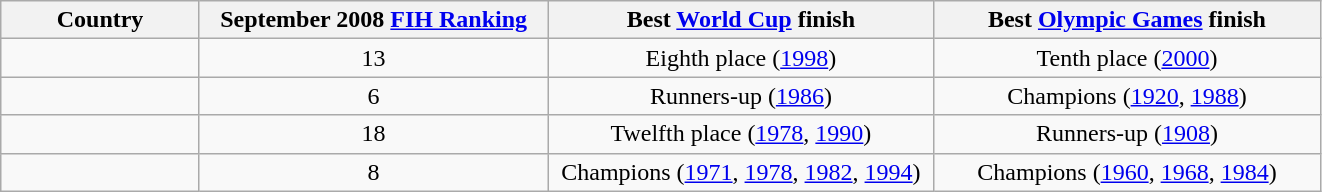<table class="wikitable">
<tr>
<th style="width:125px;">Country</th>
<th style="width:225px;">September 2008 <a href='#'>FIH Ranking</a></th>
<th style="width:250px;">Best <a href='#'>World Cup</a> finish</th>
<th style="width:250px;">Best <a href='#'>Olympic Games</a> finish</th>
</tr>
<tr style="text-align:center;">
<td style="text-align:left;"></td>
<td>13</td>
<td>Eighth place (<a href='#'>1998</a>)</td>
<td>Tenth place (<a href='#'>2000</a>)</td>
</tr>
<tr style="text-align:center;">
<td style="text-align:left;"></td>
<td>6</td>
<td>Runners-up (<a href='#'>1986</a>)</td>
<td>Champions (<a href='#'>1920</a>, <a href='#'>1988</a>)</td>
</tr>
<tr style="text-align:center;">
<td style="text-align:left;"></td>
<td>18</td>
<td>Twelfth place (<a href='#'>1978</a>, <a href='#'>1990</a>)</td>
<td>Runners-up (<a href='#'>1908</a>)</td>
</tr>
<tr style="text-align:center;">
<td style="text-align:left;"></td>
<td>8</td>
<td>Champions (<a href='#'>1971</a>, <a href='#'>1978</a>, <a href='#'>1982</a>, <a href='#'>1994</a>)</td>
<td>Champions (<a href='#'>1960</a>, <a href='#'>1968</a>, <a href='#'>1984</a>)</td>
</tr>
</table>
